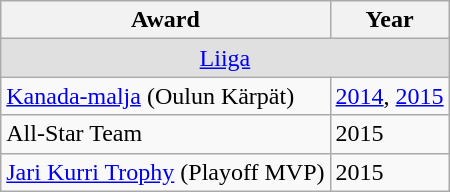<table class="wikitable">
<tr>
<th>Award</th>
<th>Year</th>
</tr>
<tr ALIGN="center" bgcolor="#e0e0e0">
<td colspan="2"><a href='#'>Liiga</a></td>
</tr>
<tr>
<td><a href='#'>Kanada-malja</a> (Oulun Kärpät)</td>
<td><a href='#'>2014</a>, <a href='#'>2015</a></td>
</tr>
<tr>
<td>All-Star Team</td>
<td>2015</td>
</tr>
<tr>
<td><a href='#'>Jari Kurri Trophy</a> (Playoff MVP)</td>
<td>2015</td>
</tr>
</table>
